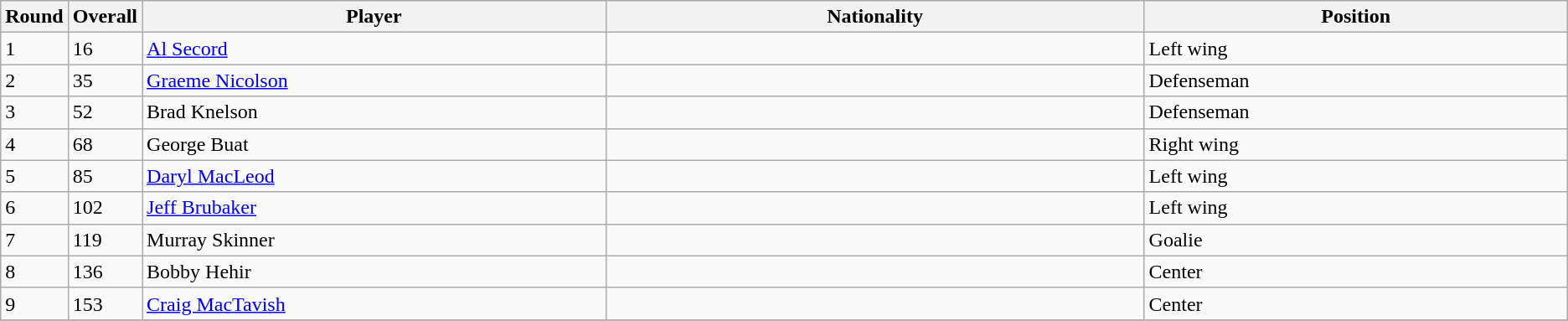<table class="wikitable sortable sortable">
<tr>
<th bgcolor="#DDDDFF" width="2.75%">Round</th>
<th bgcolor="#DDDDFF" width="2.75%">Overall</th>
<th bgcolor="#DDDDFF" width="30.75%">Player</th>
<th bgcolor="#DDDDFF" width="35.75%">Nationality</th>
<th bgcolor="#DDDDFF" width="30.75%">Position</th>
</tr>
<tr>
<td>1</td>
<td>16</td>
<td><a href='#'>Al Secord</a></td>
<td></td>
<td>Left wing</td>
</tr>
<tr>
<td>2</td>
<td>35</td>
<td><a href='#'>Graeme Nicolson</a></td>
<td></td>
<td>Defenseman</td>
</tr>
<tr>
<td>3</td>
<td>52</td>
<td>Brad Knelson</td>
<td></td>
<td>Defenseman</td>
</tr>
<tr>
<td>4</td>
<td>68</td>
<td>George Buat</td>
<td></td>
<td>Right wing</td>
</tr>
<tr>
<td>5</td>
<td>85</td>
<td><a href='#'>Daryl MacLeod</a></td>
<td></td>
<td>Left wing</td>
</tr>
<tr>
<td>6</td>
<td>102</td>
<td><a href='#'>Jeff Brubaker</a></td>
<td></td>
<td>Left wing</td>
</tr>
<tr>
<td>7</td>
<td>119</td>
<td>Murray Skinner</td>
<td></td>
<td>Goalie</td>
</tr>
<tr>
<td>8</td>
<td>136</td>
<td>Bobby Hehir</td>
<td></td>
<td>Center</td>
</tr>
<tr>
<td>9</td>
<td>153</td>
<td><a href='#'>Craig MacTavish</a></td>
<td></td>
<td>Center</td>
</tr>
<tr>
</tr>
</table>
